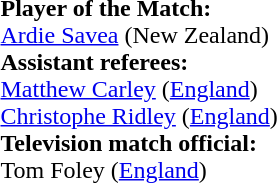<table style="width:100%">
<tr>
<td><br><strong>Player of the Match:</strong>
<br><a href='#'>Ardie Savea</a> (New Zealand)<br><strong>Assistant referees:</strong>
<br><a href='#'>Matthew Carley</a> (<a href='#'>England</a>)
<br><a href='#'>Christophe Ridley</a> (<a href='#'>England</a>)
<br><strong>Television match official:</strong>
<br>Tom Foley (<a href='#'>England</a>)</td>
</tr>
</table>
